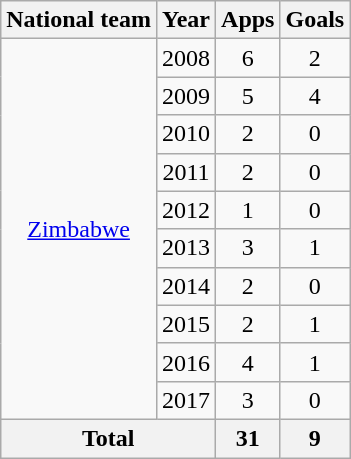<table class="wikitable" style="text-align:center">
<tr>
<th>National team</th>
<th>Year</th>
<th>Apps</th>
<th>Goals</th>
</tr>
<tr>
<td rowspan="10"><a href='#'>Zimbabwe</a></td>
<td>2008</td>
<td>6</td>
<td>2</td>
</tr>
<tr>
<td>2009</td>
<td>5</td>
<td>4</td>
</tr>
<tr>
<td>2010</td>
<td>2</td>
<td>0</td>
</tr>
<tr>
<td>2011</td>
<td>2</td>
<td>0</td>
</tr>
<tr>
<td>2012</td>
<td>1</td>
<td>0</td>
</tr>
<tr>
<td>2013</td>
<td>3</td>
<td>1</td>
</tr>
<tr>
<td>2014</td>
<td>2</td>
<td>0</td>
</tr>
<tr>
<td>2015</td>
<td>2</td>
<td>1</td>
</tr>
<tr>
<td>2016</td>
<td>4</td>
<td>1</td>
</tr>
<tr>
<td>2017</td>
<td>3</td>
<td>0</td>
</tr>
<tr>
<th colspan=2>Total</th>
<th>31</th>
<th>9</th>
</tr>
</table>
